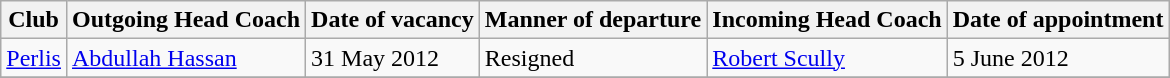<table class="wikitable">
<tr>
<th>Club</th>
<th>Outgoing Head Coach</th>
<th>Date of vacancy</th>
<th>Manner of departure</th>
<th>Incoming Head Coach</th>
<th>Date of appointment</th>
</tr>
<tr>
<td><a href='#'>Perlis</a></td>
<td> <a href='#'>Abdullah Hassan</a></td>
<td>31 May 2012</td>
<td>Resigned</td>
<td> <a href='#'>Robert Scully</a></td>
<td>5 June 2012</td>
</tr>
<tr>
</tr>
</table>
